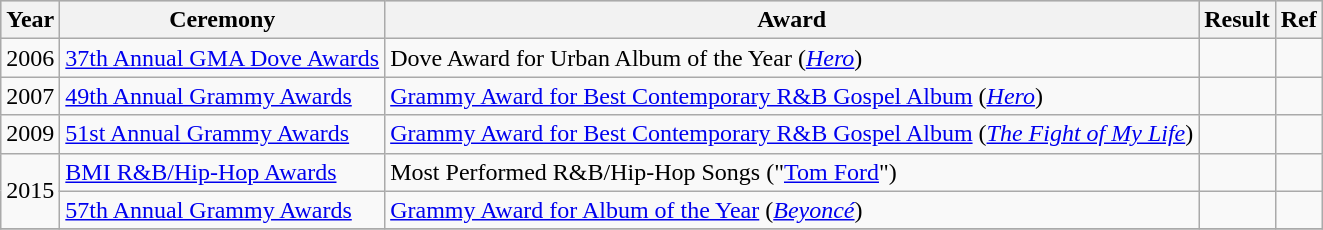<table class="wikitable">
<tr style="background:#ccc; text-align:center;">
<th scope="col">Year</th>
<th scope="col">Ceremony</th>
<th scope="col">Award</th>
<th scope="col">Result</th>
<th>Ref</th>
</tr>
<tr>
<td>2006</td>
<td><a href='#'>37th Annual GMA Dove Awards</a></td>
<td>Dove Award for Urban Album of the Year (<em><a href='#'>Hero</a></em>)</td>
<td></td>
<td style="text-align:center;"></td>
</tr>
<tr>
<td>2007</td>
<td><a href='#'>49th Annual Grammy Awards</a></td>
<td><a href='#'>Grammy Award for Best Contemporary R&B Gospel Album</a> (<em><a href='#'>Hero</a></em>)</td>
<td></td>
<td style="text-align:center;"></td>
</tr>
<tr>
<td>2009</td>
<td><a href='#'>51st Annual Grammy Awards</a></td>
<td><a href='#'>Grammy Award for Best Contemporary R&B Gospel Album</a> (<em><a href='#'>The Fight of My Life</a></em>)</td>
<td></td>
<td style="text-align:center;"></td>
</tr>
<tr>
<td rowspan="2">2015</td>
<td><a href='#'>BMI R&B/Hip-Hop Awards</a></td>
<td>Most Performed R&B/Hip-Hop Songs ("<a href='#'>Tom Ford</a>")</td>
<td></td>
<td style="text-align:center;"></td>
</tr>
<tr>
<td><a href='#'>57th Annual Grammy Awards</a></td>
<td><a href='#'>Grammy Award for Album of the Year</a> (<em><a href='#'>Beyoncé</a></em>)</td>
<td></td>
<td style="text-align:center;"></td>
</tr>
<tr>
</tr>
</table>
